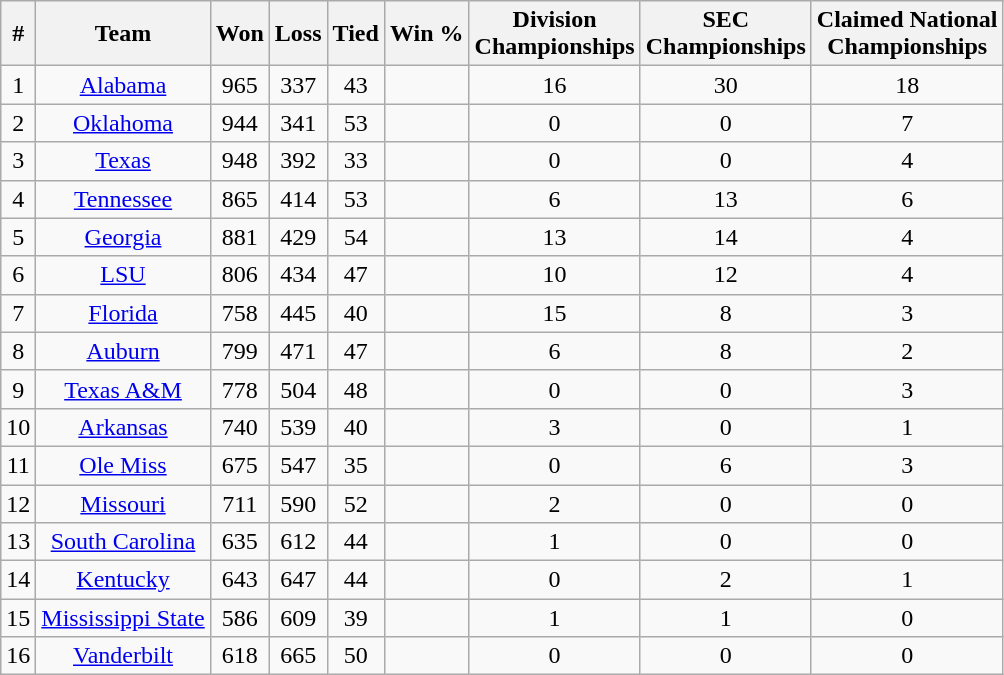<table class="wikitable sortable" style="text-align:center">
<tr>
<th scope="col">#</th>
<th scope="col">Team</th>
<th scope="col">Won</th>
<th scope="col">Loss</th>
<th scope="col">Tied</th>
<th scope="col">Win %</th>
<th scope="col">Division<br>Championships</th>
<th scope="col">SEC<br>Championships</th>
<th scope="col">Claimed National<br>Championships</th>
</tr>
<tr>
<td>1</td>
<td><a href='#'>Alabama</a></td>
<td>965</td>
<td>337</td>
<td>43</td>
<td></td>
<td>16</td>
<td>30</td>
<td>18</td>
</tr>
<tr>
<td>2</td>
<td><a href='#'>Oklahoma</a></td>
<td>944</td>
<td>341</td>
<td>53</td>
<td></td>
<td>0</td>
<td>0</td>
<td>7</td>
</tr>
<tr>
<td>3</td>
<td><a href='#'>Texas</a></td>
<td>948</td>
<td>392</td>
<td>33</td>
<td></td>
<td>0</td>
<td>0</td>
<td>4</td>
</tr>
<tr>
<td>4</td>
<td><a href='#'>Tennessee</a></td>
<td>865</td>
<td>414</td>
<td>53</td>
<td></td>
<td>6</td>
<td>13</td>
<td>6</td>
</tr>
<tr>
<td>5</td>
<td><a href='#'>Georgia</a></td>
<td>881</td>
<td>429</td>
<td>54</td>
<td></td>
<td>13</td>
<td>14</td>
<td>4</td>
</tr>
<tr>
<td>6</td>
<td><a href='#'>LSU</a></td>
<td>806</td>
<td>434</td>
<td>47</td>
<td></td>
<td>10</td>
<td>12</td>
<td>4</td>
</tr>
<tr>
<td>7</td>
<td><a href='#'>Florida</a></td>
<td>758</td>
<td>445</td>
<td>40</td>
<td></td>
<td>15</td>
<td>8</td>
<td>3</td>
</tr>
<tr>
<td>8</td>
<td><a href='#'>Auburn</a></td>
<td>799</td>
<td>471</td>
<td>47</td>
<td></td>
<td>6</td>
<td>8</td>
<td>2</td>
</tr>
<tr>
<td>9</td>
<td><a href='#'>Texas A&M</a></td>
<td>778</td>
<td>504</td>
<td>48</td>
<td></td>
<td>0</td>
<td>0</td>
<td>3</td>
</tr>
<tr>
<td>10</td>
<td><a href='#'>Arkansas</a></td>
<td>740</td>
<td>539</td>
<td>40</td>
<td></td>
<td>3</td>
<td>0</td>
<td>1</td>
</tr>
<tr>
<td>11</td>
<td><a href='#'>Ole Miss</a></td>
<td>675</td>
<td>547</td>
<td>35</td>
<td></td>
<td>0</td>
<td>6</td>
<td>3</td>
</tr>
<tr>
<td>12</td>
<td><a href='#'>Missouri</a></td>
<td>711</td>
<td>590</td>
<td>52</td>
<td></td>
<td>2</td>
<td>0</td>
<td>0</td>
</tr>
<tr>
<td>13</td>
<td><a href='#'>South Carolina</a></td>
<td>635</td>
<td>612</td>
<td>44</td>
<td></td>
<td>1</td>
<td>0</td>
<td>0</td>
</tr>
<tr>
<td>14</td>
<td><a href='#'>Kentucky</a></td>
<td>643</td>
<td>647</td>
<td>44</td>
<td></td>
<td>0</td>
<td>2</td>
<td>1</td>
</tr>
<tr>
<td>15</td>
<td><a href='#'>Mississippi State</a></td>
<td>586</td>
<td>609</td>
<td>39</td>
<td></td>
<td>1</td>
<td>1</td>
<td>0</td>
</tr>
<tr>
<td>16</td>
<td><a href='#'>Vanderbilt</a></td>
<td>618</td>
<td>665</td>
<td>50</td>
<td></td>
<td>0</td>
<td>0</td>
<td>0</td>
</tr>
</table>
